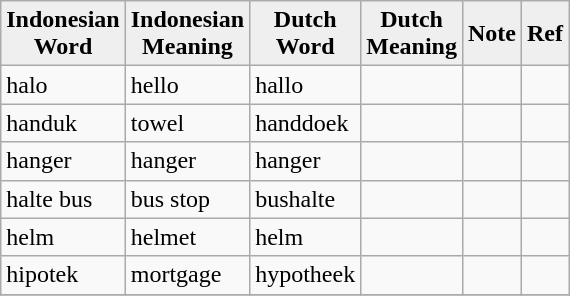<table class="wikitable">
<tr>
<th style="background:#efefef;">Indonesian <br>Word</th>
<th style="background:#efefef;">Indonesian <br>Meaning</th>
<th style="background:#efefef;">Dutch <br>Word</th>
<th style="background:#efefef;">Dutch <br>Meaning</th>
<th style="background:#efefef;">Note</th>
<th style="background:#efefef;">Ref</th>
</tr>
<tr>
<td>halo</td>
<td>hello</td>
<td>hallo</td>
<td></td>
<td></td>
<td></td>
</tr>
<tr>
<td>handuk</td>
<td>towel</td>
<td>handdoek</td>
<td></td>
<td></td>
<td></td>
</tr>
<tr>
<td>hanger</td>
<td>hanger</td>
<td>hanger</td>
<td></td>
<td></td>
<td></td>
</tr>
<tr>
<td>halte bus</td>
<td>bus stop</td>
<td>bushalte</td>
<td></td>
<td></td>
<td></td>
</tr>
<tr>
<td>helm</td>
<td>helmet</td>
<td>helm</td>
<td></td>
<td></td>
<td></td>
</tr>
<tr>
<td>hipotek</td>
<td>mortgage</td>
<td>hypotheek</td>
<td></td>
<td></td>
<td></td>
</tr>
<tr>
</tr>
</table>
